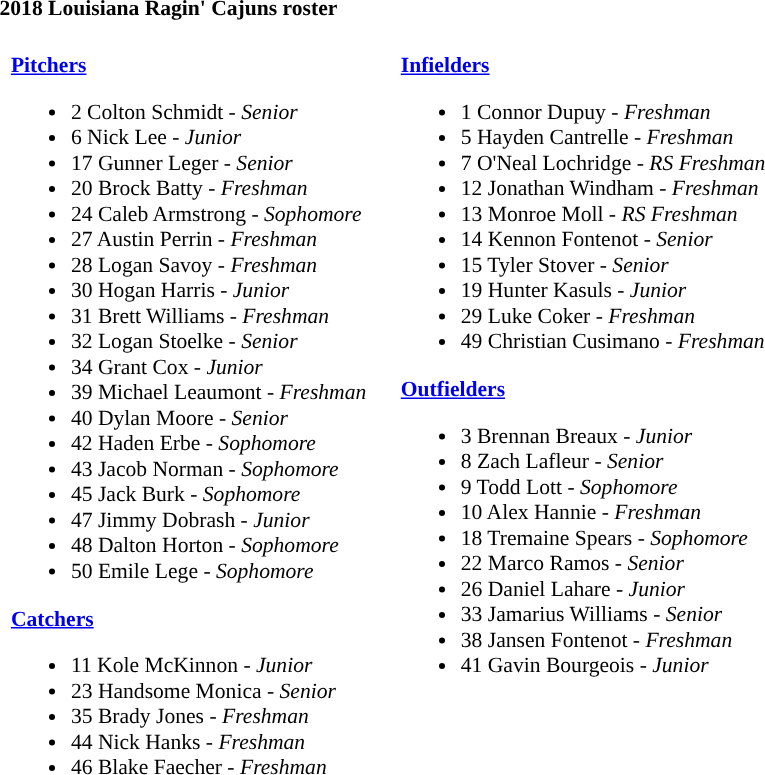<table class="toccolours" style="text-align: left; font-size:90%;">
<tr>
<th colspan="9">2018 Louisiana Ragin' Cajuns roster</th>
</tr>
<tr>
<td width="03"> </td>
<td valign="top"><br><strong><a href='#'>Pitchers</a></strong><ul><li>2 Colton Schmidt - <em>Senior</em></li><li>6 Nick Lee - <em>Junior</em></li><li>17 Gunner Leger - <em>Senior</em></li><li>20 Brock Batty - <em>Freshman</em></li><li>24 Caleb Armstrong - <em>Sophomore</em></li><li>27 Austin Perrin - <em>Freshman</em></li><li>28 Logan Savoy - <em>Freshman</em></li><li>30 Hogan Harris - <em>Junior</em></li><li>31 Brett Williams - <em>Freshman</em></li><li>32 Logan Stoelke - <em>Senior</em></li><li>34 Grant Cox - <em>Junior</em></li><li>39 Michael Leaumont - <em>Freshman</em></li><li>40 Dylan Moore - <em>Senior</em></li><li>42 Haden Erbe - <em>Sophomore</em></li><li>43 Jacob Norman - <em>Sophomore</em></li><li>45 Jack Burk - <em>Sophomore</em></li><li>47 Jimmy Dobrash - <em>Junior</em></li><li>48 Dalton Horton - <em>Sophomore</em></li><li>50 Emile Lege - <em>Sophomore</em></li></ul><strong><a href='#'>Catchers</a></strong><ul><li>11 Kole McKinnon - <em>Junior</em></li><li>23 Handsome Monica - <em>Senior</em></li><li>35 Brady Jones - <em>Freshman</em></li><li>44 Nick Hanks - <em>Freshman</em></li><li>46 Blake Faecher - <em>Freshman</em></li></ul></td>
<td width="15"> </td>
<td valign="top"><br><strong><a href='#'>Infielders</a></strong><ul><li>1 Connor Dupuy - <em>Freshman</em></li><li>5 Hayden Cantrelle - <em>Freshman</em></li><li>7 O'Neal Lochridge - <em>RS Freshman</em></li><li>12 Jonathan Windham - <em>Freshman</em></li><li>13 Monroe Moll - <em>RS Freshman</em></li><li>14 Kennon Fontenot - <em>Senior</em></li><li>15 Tyler Stover - <em>Senior</em></li><li>19 Hunter Kasuls - <em>Junior</em></li><li>29 Luke Coker - <em>Freshman</em></li><li>49 Christian Cusimano - <em>Freshman</em></li></ul><strong><a href='#'>Outfielders</a></strong><ul><li>3 Brennan Breaux - <em>Junior</em></li><li>8 Zach Lafleur - <em>Senior</em></li><li>9 Todd Lott - <em>Sophomore</em></li><li>10 Alex Hannie - <em>Freshman</em></li><li>18 Tremaine Spears - <em>Sophomore</em></li><li>22 Marco Ramos - <em>Senior</em></li><li>26 Daniel Lahare - <em>Junior</em></li><li>33 Jamarius Williams - <em>Senior</em></li><li>38 Jansen Fontenot - <em>Freshman</em></li><li>41 Gavin Bourgeois - <em>Junior</em></li></ul></td>
</tr>
</table>
